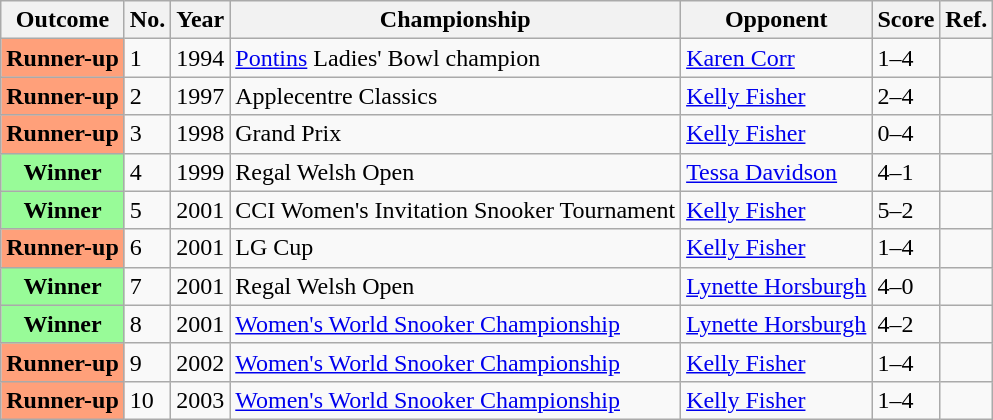<table class="wikitable">
<tr>
<th>Outcome</th>
<th>No.</th>
<th>Year</th>
<th>Championship</th>
<th>Opponent</th>
<th>Score</th>
<th>Ref.</th>
</tr>
<tr>
<th scope="row" style="background:#ffa07a;">Runner-up</th>
<td>1</td>
<td>1994</td>
<td><a href='#'>Pontins</a> Ladies' Bowl champion</td>
<td><a href='#'>Karen Corr</a></td>
<td>1–4</td>
<td></td>
</tr>
<tr>
<th scope="row" style="background:#ffa07a;">Runner-up</th>
<td>2</td>
<td>1997</td>
<td>Applecentre Classics</td>
<td><a href='#'>Kelly Fisher</a></td>
<td>2–4</td>
<td></td>
</tr>
<tr>
<th scope="row" style="background:#ffa07a;">Runner-up</th>
<td>3</td>
<td>1998</td>
<td>Grand Prix</td>
<td><a href='#'>Kelly Fisher</a></td>
<td>0–4</td>
<td></td>
</tr>
<tr>
<th scope="row" style="background:#98FB98">Winner</th>
<td>4</td>
<td>1999</td>
<td>Regal Welsh Open</td>
<td><a href='#'>Tessa Davidson</a></td>
<td>4–1</td>
<td></td>
</tr>
<tr>
<th scope="row" style="background:#98FB98">Winner</th>
<td>5</td>
<td>2001</td>
<td>CCI Women's Invitation Snooker Tournament</td>
<td><a href='#'>Kelly Fisher</a></td>
<td>5–2</td>
<td></td>
</tr>
<tr>
<th scope="row" style="background:#ffa07a;">Runner-up</th>
<td>6</td>
<td>2001</td>
<td>LG Cup</td>
<td><a href='#'>Kelly Fisher</a></td>
<td>1–4</td>
<td></td>
</tr>
<tr>
<th scope="row" style="background:#98FB98">Winner</th>
<td>7</td>
<td>2001</td>
<td>Regal Welsh Open</td>
<td><a href='#'>Lynette Horsburgh</a></td>
<td>4–0</td>
<td></td>
</tr>
<tr>
<th scope="row" style="background:#98FB98">Winner</th>
<td>8</td>
<td>2001</td>
<td><a href='#'>Women's World Snooker Championship</a></td>
<td><a href='#'>Lynette Horsburgh</a></td>
<td>4–2</td>
<td></td>
</tr>
<tr>
<th scope="row" style="background:#ffa07a;">Runner-up</th>
<td>9</td>
<td>2002</td>
<td><a href='#'>Women's World Snooker Championship</a></td>
<td><a href='#'>Kelly Fisher</a></td>
<td>1–4</td>
<td></td>
</tr>
<tr>
<th scope="row" style="background:#ffa07a;">Runner-up</th>
<td>10</td>
<td>2003</td>
<td><a href='#'>Women's World Snooker Championship</a></td>
<td><a href='#'>Kelly Fisher</a></td>
<td>1–4</td>
<td></td>
</tr>
</table>
